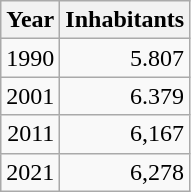<table cellspacing="0" cellpadding="0">
<tr>
<td valign="top"><br><table class="wikitable sortable zebra hintergrundfarbe5">
<tr>
<th>Year</th>
<th>Inhabitants</th>
</tr>
<tr align="right">
<td>1990</td>
<td>5.807</td>
</tr>
<tr align="right">
<td>2001</td>
<td>6.379</td>
</tr>
<tr align="right">
<td>2011</td>
<td>6,167</td>
</tr>
<tr align="right">
<td>2021</td>
<td>6,278</td>
</tr>
</table>
</td>
</tr>
</table>
